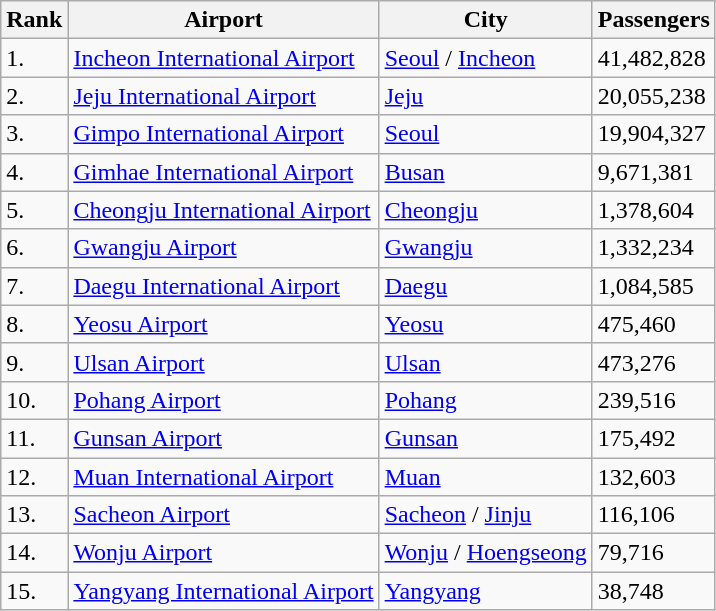<table class="wikitable">
<tr>
<th>Rank</th>
<th>Airport</th>
<th>City</th>
<th>Passengers</th>
</tr>
<tr>
<td>1.</td>
<td><a href='#'>Incheon International Airport</a></td>
<td><a href='#'>Seoul</a> / <a href='#'>Incheon</a></td>
<td>41,482,828</td>
</tr>
<tr>
<td>2.</td>
<td><a href='#'>Jeju International Airport</a></td>
<td><a href='#'>Jeju</a></td>
<td>20,055,238</td>
</tr>
<tr>
<td>3.</td>
<td><a href='#'>Gimpo International Airport</a></td>
<td><a href='#'>Seoul</a></td>
<td>19,904,327</td>
</tr>
<tr>
<td>4.</td>
<td><a href='#'>Gimhae International Airport</a></td>
<td><a href='#'>Busan</a></td>
<td>9,671,381</td>
</tr>
<tr>
<td>5.</td>
<td><a href='#'>Cheongju International Airport</a></td>
<td><a href='#'>Cheongju</a></td>
<td>1,378,604</td>
</tr>
<tr>
<td>6.</td>
<td><a href='#'>Gwangju Airport</a></td>
<td><a href='#'>Gwangju</a></td>
<td>1,332,234</td>
</tr>
<tr>
<td>7.</td>
<td><a href='#'>Daegu International Airport</a></td>
<td><a href='#'>Daegu</a></td>
<td>1,084,585</td>
</tr>
<tr>
<td>8.</td>
<td><a href='#'>Yeosu Airport</a></td>
<td><a href='#'>Yeosu</a></td>
<td>475,460</td>
</tr>
<tr>
<td>9.</td>
<td><a href='#'>Ulsan Airport</a></td>
<td><a href='#'>Ulsan</a></td>
<td>473,276</td>
</tr>
<tr>
<td>10.</td>
<td><a href='#'>Pohang Airport</a></td>
<td><a href='#'>Pohang</a></td>
<td>239,516</td>
</tr>
<tr>
<td>11.</td>
<td><a href='#'>Gunsan Airport</a></td>
<td><a href='#'>Gunsan</a></td>
<td>175,492</td>
</tr>
<tr>
<td>12.</td>
<td><a href='#'>Muan International Airport</a></td>
<td><a href='#'>Muan</a></td>
<td>132,603</td>
</tr>
<tr>
<td>13.</td>
<td><a href='#'>Sacheon Airport</a></td>
<td><a href='#'>Sacheon</a> / <a href='#'>Jinju</a></td>
<td>116,106</td>
</tr>
<tr>
<td>14.</td>
<td><a href='#'>Wonju Airport</a></td>
<td><a href='#'>Wonju</a> / <a href='#'>Hoengseong</a></td>
<td>79,716</td>
</tr>
<tr>
<td>15.</td>
<td><a href='#'>Yangyang International Airport</a></td>
<td><a href='#'>Yangyang</a></td>
<td>38,748</td>
</tr>
</table>
